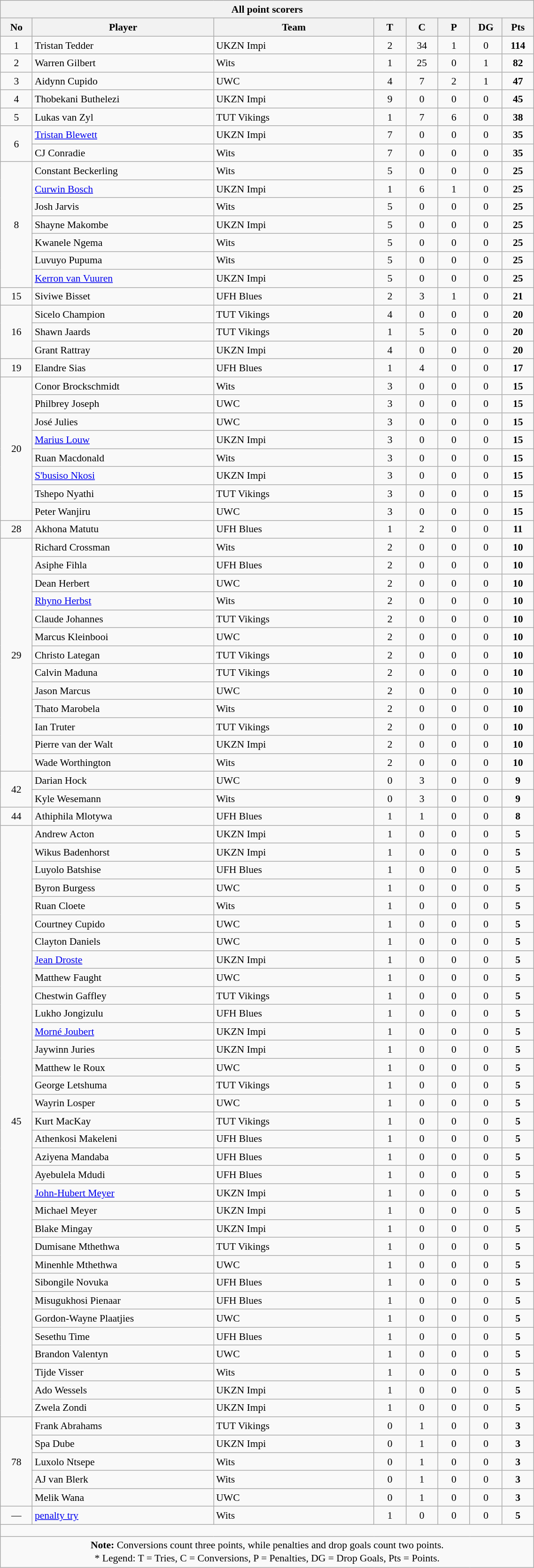<table class="wikitable sortable collapsible collapsed" style="text-align:center; line-height:130%; font-size:90%; width:60%;">
<tr>
<th colspan="100%">All point scorers</th>
</tr>
<tr>
<th style="width:6%;">No</th>
<th style="width:34%;">Player</th>
<th style="width:30%;">Team</th>
<th style="width:6%;">T</th>
<th style="width:6%;">C</th>
<th style="width:6%;">P</th>
<th style="width:6%;">DG</th>
<th style="width:6%;">Pts<br></th>
</tr>
<tr>
<td>1</td>
<td style="text-align:left;">Tristan Tedder</td>
<td style="text-align:left;">UKZN Impi</td>
<td>2</td>
<td>34</td>
<td>1</td>
<td>0</td>
<td><strong>114</strong></td>
</tr>
<tr>
<td>2</td>
<td style="text-align:left;">Warren Gilbert</td>
<td style="text-align:left;">Wits</td>
<td>1</td>
<td>25</td>
<td>0</td>
<td>1</td>
<td><strong>82</strong></td>
</tr>
<tr>
<td>3</td>
<td style="text-align:left;">Aidynn Cupido</td>
<td style="text-align:left;">UWC</td>
<td>4</td>
<td>7</td>
<td>2</td>
<td>1</td>
<td><strong>47</strong></td>
</tr>
<tr>
<td>4</td>
<td style="text-align:left;">Thobekani Buthelezi</td>
<td style="text-align:left;">UKZN Impi</td>
<td>9</td>
<td>0</td>
<td>0</td>
<td>0</td>
<td><strong>45</strong></td>
</tr>
<tr>
<td>5</td>
<td style="text-align:left;">Lukas van Zyl</td>
<td style="text-align:left;">TUT Vikings</td>
<td>1</td>
<td>7</td>
<td>6</td>
<td>0</td>
<td><strong>38</strong></td>
</tr>
<tr>
<td rowspan=2>6</td>
<td style="text-align:left;"><a href='#'>Tristan Blewett</a></td>
<td style="text-align:left;">UKZN Impi</td>
<td>7</td>
<td>0</td>
<td>0</td>
<td>0</td>
<td><strong>35</strong></td>
</tr>
<tr>
<td style="text-align:left;">CJ Conradie</td>
<td style="text-align:left;">Wits</td>
<td>7</td>
<td>0</td>
<td>0</td>
<td>0</td>
<td><strong>35</strong></td>
</tr>
<tr>
<td rowspan=7>8</td>
<td style="text-align:left;">Constant Beckerling</td>
<td style="text-align:left;">Wits</td>
<td>5</td>
<td>0</td>
<td>0</td>
<td>0</td>
<td><strong>25</strong></td>
</tr>
<tr>
<td style="text-align:left;"><a href='#'>Curwin Bosch</a></td>
<td style="text-align:left;">UKZN Impi</td>
<td>1</td>
<td>6</td>
<td>1</td>
<td>0</td>
<td><strong>25</strong></td>
</tr>
<tr>
<td style="text-align:left;">Josh Jarvis</td>
<td style="text-align:left;">Wits</td>
<td>5</td>
<td>0</td>
<td>0</td>
<td>0</td>
<td><strong>25</strong></td>
</tr>
<tr>
<td style="text-align:left;">Shayne Makombe</td>
<td style="text-align:left;">UKZN Impi</td>
<td>5</td>
<td>0</td>
<td>0</td>
<td>0</td>
<td><strong>25</strong></td>
</tr>
<tr>
<td style="text-align:left;">Kwanele Ngema</td>
<td style="text-align:left;">Wits</td>
<td>5</td>
<td>0</td>
<td>0</td>
<td>0</td>
<td><strong>25</strong></td>
</tr>
<tr>
<td style="text-align:left;">Luvuyo Pupuma</td>
<td style="text-align:left;">Wits</td>
<td>5</td>
<td>0</td>
<td>0</td>
<td>0</td>
<td><strong>25</strong></td>
</tr>
<tr>
<td style="text-align:left;"><a href='#'>Kerron van Vuuren</a></td>
<td style="text-align:left;">UKZN Impi</td>
<td>5</td>
<td>0</td>
<td>0</td>
<td>0</td>
<td><strong>25</strong></td>
</tr>
<tr>
<td>15</td>
<td style="text-align:left;">Siviwe Bisset</td>
<td style="text-align:left;">UFH Blues</td>
<td>2</td>
<td>3</td>
<td>1</td>
<td>0</td>
<td><strong>21</strong></td>
</tr>
<tr>
<td rowspan=3>16</td>
<td style="text-align:left;">Sicelo Champion</td>
<td style="text-align:left;">TUT Vikings</td>
<td>4</td>
<td>0</td>
<td>0</td>
<td>0</td>
<td><strong>20</strong></td>
</tr>
<tr>
<td style="text-align:left;">Shawn Jaards</td>
<td style="text-align:left;">TUT Vikings</td>
<td>1</td>
<td>5</td>
<td>0</td>
<td>0</td>
<td><strong>20</strong></td>
</tr>
<tr>
<td style="text-align:left;">Grant Rattray</td>
<td style="text-align:left;">UKZN Impi</td>
<td>4</td>
<td>0</td>
<td>0</td>
<td>0</td>
<td><strong>20</strong></td>
</tr>
<tr>
<td>19</td>
<td style="text-align:left;">Elandre Sias</td>
<td style="text-align:left;">UFH Blues</td>
<td>1</td>
<td>4</td>
<td>0</td>
<td>0</td>
<td><strong>17</strong></td>
</tr>
<tr>
<td rowspan=8>20</td>
<td style="text-align:left;">Conor Brockschmidt</td>
<td style="text-align:left;">Wits</td>
<td>3</td>
<td>0</td>
<td>0</td>
<td>0</td>
<td><strong>15</strong></td>
</tr>
<tr>
<td style="text-align:left;">Philbrey Joseph</td>
<td style="text-align:left;">UWC</td>
<td>3</td>
<td>0</td>
<td>0</td>
<td>0</td>
<td><strong>15</strong></td>
</tr>
<tr>
<td style="text-align:left;">José Julies</td>
<td style="text-align:left;">UWC</td>
<td>3</td>
<td>0</td>
<td>0</td>
<td>0</td>
<td><strong>15</strong></td>
</tr>
<tr>
<td style="text-align:left;"><a href='#'>Marius Louw</a></td>
<td style="text-align:left;">UKZN Impi</td>
<td>3</td>
<td>0</td>
<td>0</td>
<td>0</td>
<td><strong>15</strong></td>
</tr>
<tr>
<td style="text-align:left;">Ruan Macdonald</td>
<td style="text-align:left;">Wits</td>
<td>3</td>
<td>0</td>
<td>0</td>
<td>0</td>
<td><strong>15</strong></td>
</tr>
<tr>
<td style="text-align:left;"><a href='#'>S'busiso Nkosi</a></td>
<td style="text-align:left;">UKZN Impi</td>
<td>3</td>
<td>0</td>
<td>0</td>
<td>0</td>
<td><strong>15</strong></td>
</tr>
<tr>
<td style="text-align:left;">Tshepo Nyathi</td>
<td style="text-align:left;">TUT Vikings</td>
<td>3</td>
<td>0</td>
<td>0</td>
<td>0</td>
<td><strong>15</strong></td>
</tr>
<tr>
<td style="text-align:left;">Peter Wanjiru</td>
<td style="text-align:left;">UWC</td>
<td>3</td>
<td>0</td>
<td>0</td>
<td>0</td>
<td><strong>15</strong></td>
</tr>
<tr>
<td>28</td>
<td style="text-align:left;">Akhona Matutu</td>
<td style="text-align:left;">UFH Blues</td>
<td>1</td>
<td>2</td>
<td>0</td>
<td>0</td>
<td><strong>11</strong></td>
</tr>
<tr>
<td rowspan=13>29</td>
<td style="text-align:left;">Richard Crossman</td>
<td style="text-align:left;">Wits</td>
<td>2</td>
<td>0</td>
<td>0</td>
<td>0</td>
<td><strong>10</strong></td>
</tr>
<tr>
<td style="text-align:left;">Asiphe Fihla</td>
<td style="text-align:left;">UFH Blues</td>
<td>2</td>
<td>0</td>
<td>0</td>
<td>0</td>
<td><strong>10</strong></td>
</tr>
<tr>
<td style="text-align:left;">Dean Herbert</td>
<td style="text-align:left;">UWC</td>
<td>2</td>
<td>0</td>
<td>0</td>
<td>0</td>
<td><strong>10</strong></td>
</tr>
<tr>
<td style="text-align:left;"><a href='#'>Rhyno Herbst</a></td>
<td style="text-align:left;">Wits</td>
<td>2</td>
<td>0</td>
<td>0</td>
<td>0</td>
<td><strong>10</strong></td>
</tr>
<tr>
<td style="text-align:left;">Claude Johannes</td>
<td style="text-align:left;">TUT Vikings</td>
<td>2</td>
<td>0</td>
<td>0</td>
<td>0</td>
<td><strong>10</strong></td>
</tr>
<tr>
<td style="text-align:left;">Marcus Kleinbooi</td>
<td style="text-align:left;">UWC</td>
<td>2</td>
<td>0</td>
<td>0</td>
<td>0</td>
<td><strong>10</strong></td>
</tr>
<tr>
<td style="text-align:left;">Christo Lategan</td>
<td style="text-align:left;">TUT Vikings</td>
<td>2</td>
<td>0</td>
<td>0</td>
<td>0</td>
<td><strong>10</strong></td>
</tr>
<tr>
<td style="text-align:left;">Calvin Maduna</td>
<td style="text-align:left;">TUT Vikings</td>
<td>2</td>
<td>0</td>
<td>0</td>
<td>0</td>
<td><strong>10</strong></td>
</tr>
<tr>
<td style="text-align:left;">Jason Marcus</td>
<td style="text-align:left;">UWC</td>
<td>2</td>
<td>0</td>
<td>0</td>
<td>0</td>
<td><strong>10</strong></td>
</tr>
<tr>
<td style="text-align:left;">Thato Marobela</td>
<td style="text-align:left;">Wits</td>
<td>2</td>
<td>0</td>
<td>0</td>
<td>0</td>
<td><strong>10</strong></td>
</tr>
<tr>
<td style="text-align:left;">Ian Truter</td>
<td style="text-align:left;">TUT Vikings</td>
<td>2</td>
<td>0</td>
<td>0</td>
<td>0</td>
<td><strong>10</strong></td>
</tr>
<tr>
<td style="text-align:left;">Pierre van der Walt</td>
<td style="text-align:left;">UKZN Impi</td>
<td>2</td>
<td>0</td>
<td>0</td>
<td>0</td>
<td><strong>10</strong></td>
</tr>
<tr>
<td style="text-align:left;">Wade Worthington</td>
<td style="text-align:left;">Wits</td>
<td>2</td>
<td>0</td>
<td>0</td>
<td>0</td>
<td><strong>10</strong></td>
</tr>
<tr>
<td rowspan=2>42</td>
<td style="text-align:left;">Darian Hock</td>
<td style="text-align:left;">UWC</td>
<td>0</td>
<td>3</td>
<td>0</td>
<td>0</td>
<td><strong>9</strong></td>
</tr>
<tr>
<td style="text-align:left;">Kyle Wesemann</td>
<td style="text-align:left;">Wits</td>
<td>0</td>
<td>3</td>
<td>0</td>
<td>0</td>
<td><strong>9</strong></td>
</tr>
<tr>
<td>44</td>
<td style="text-align:left;">Athiphila Mlotywa</td>
<td style="text-align:left;">UFH Blues</td>
<td>1</td>
<td>1</td>
<td>0</td>
<td>0</td>
<td><strong>8</strong></td>
</tr>
<tr>
<td rowspan=33>45</td>
<td style="text-align:left;">Andrew Acton</td>
<td style="text-align:left;">UKZN Impi</td>
<td>1</td>
<td>0</td>
<td>0</td>
<td>0</td>
<td><strong>5</strong></td>
</tr>
<tr>
<td style="text-align:left;">Wikus Badenhorst</td>
<td style="text-align:left;">UKZN Impi</td>
<td>1</td>
<td>0</td>
<td>0</td>
<td>0</td>
<td><strong>5</strong></td>
</tr>
<tr>
<td style="text-align:left;">Luyolo Batshise</td>
<td style="text-align:left;">UFH Blues</td>
<td>1</td>
<td>0</td>
<td>0</td>
<td>0</td>
<td><strong>5</strong></td>
</tr>
<tr>
<td style="text-align:left;">Byron Burgess</td>
<td style="text-align:left;">UWC</td>
<td>1</td>
<td>0</td>
<td>0</td>
<td>0</td>
<td><strong>5</strong></td>
</tr>
<tr>
<td style="text-align:left;">Ruan Cloete</td>
<td style="text-align:left;">Wits</td>
<td>1</td>
<td>0</td>
<td>0</td>
<td>0</td>
<td><strong>5</strong></td>
</tr>
<tr>
<td style="text-align:left;">Courtney Cupido</td>
<td style="text-align:left;">UWC</td>
<td>1</td>
<td>0</td>
<td>0</td>
<td>0</td>
<td><strong>5</strong></td>
</tr>
<tr>
<td style="text-align:left;">Clayton Daniels</td>
<td style="text-align:left;">UWC</td>
<td>1</td>
<td>0</td>
<td>0</td>
<td>0</td>
<td><strong>5</strong></td>
</tr>
<tr>
<td style="text-align:left;"><a href='#'>Jean Droste</a></td>
<td style="text-align:left;">UKZN Impi</td>
<td>1</td>
<td>0</td>
<td>0</td>
<td>0</td>
<td><strong>5</strong></td>
</tr>
<tr>
<td style="text-align:left;">Matthew Faught</td>
<td style="text-align:left;">UWC</td>
<td>1</td>
<td>0</td>
<td>0</td>
<td>0</td>
<td><strong>5</strong></td>
</tr>
<tr>
<td style="text-align:left;">Chestwin Gaffley</td>
<td style="text-align:left;">TUT Vikings</td>
<td>1</td>
<td>0</td>
<td>0</td>
<td>0</td>
<td><strong>5</strong></td>
</tr>
<tr>
<td style="text-align:left;">Lukho Jongizulu</td>
<td style="text-align:left;">UFH Blues</td>
<td>1</td>
<td>0</td>
<td>0</td>
<td>0</td>
<td><strong>5</strong></td>
</tr>
<tr>
<td style="text-align:left;"><a href='#'>Morné Joubert</a></td>
<td style="text-align:left;">UKZN Impi</td>
<td>1</td>
<td>0</td>
<td>0</td>
<td>0</td>
<td><strong>5</strong></td>
</tr>
<tr>
<td style="text-align:left;">Jaywinn Juries</td>
<td style="text-align:left;">UKZN Impi</td>
<td>1</td>
<td>0</td>
<td>0</td>
<td>0</td>
<td><strong>5</strong></td>
</tr>
<tr>
<td style="text-align:left;">Matthew le Roux</td>
<td style="text-align:left;">UWC</td>
<td>1</td>
<td>0</td>
<td>0</td>
<td>0</td>
<td><strong>5</strong></td>
</tr>
<tr>
<td style="text-align:left;">George Letshuma</td>
<td style="text-align:left;">TUT Vikings</td>
<td>1</td>
<td>0</td>
<td>0</td>
<td>0</td>
<td><strong>5</strong></td>
</tr>
<tr>
<td style="text-align:left;">Wayrin Losper</td>
<td style="text-align:left;">UWC</td>
<td>1</td>
<td>0</td>
<td>0</td>
<td>0</td>
<td><strong>5</strong></td>
</tr>
<tr>
<td style="text-align:left;">Kurt MacKay</td>
<td style="text-align:left;">TUT Vikings</td>
<td>1</td>
<td>0</td>
<td>0</td>
<td>0</td>
<td><strong>5</strong></td>
</tr>
<tr>
<td style="text-align:left;">Athenkosi Makeleni</td>
<td style="text-align:left;">UFH Blues</td>
<td>1</td>
<td>0</td>
<td>0</td>
<td>0</td>
<td><strong>5</strong></td>
</tr>
<tr>
<td style="text-align:left;">Aziyena Mandaba</td>
<td style="text-align:left;">UFH Blues</td>
<td>1</td>
<td>0</td>
<td>0</td>
<td>0</td>
<td><strong>5</strong></td>
</tr>
<tr>
<td style="text-align:left;">Ayebulela Mdudi</td>
<td style="text-align:left;">UFH Blues</td>
<td>1</td>
<td>0</td>
<td>0</td>
<td>0</td>
<td><strong>5</strong></td>
</tr>
<tr>
<td style="text-align:left;"><a href='#'>John-Hubert Meyer</a></td>
<td style="text-align:left;">UKZN Impi</td>
<td>1</td>
<td>0</td>
<td>0</td>
<td>0</td>
<td><strong>5</strong></td>
</tr>
<tr>
<td style="text-align:left;">Michael Meyer</td>
<td style="text-align:left;">UKZN Impi</td>
<td>1</td>
<td>0</td>
<td>0</td>
<td>0</td>
<td><strong>5</strong></td>
</tr>
<tr>
<td style="text-align:left;">Blake Mingay</td>
<td style="text-align:left;">UKZN Impi</td>
<td>1</td>
<td>0</td>
<td>0</td>
<td>0</td>
<td><strong>5</strong></td>
</tr>
<tr>
<td style="text-align:left;">Dumisane Mthethwa</td>
<td style="text-align:left;">TUT Vikings</td>
<td>1</td>
<td>0</td>
<td>0</td>
<td>0</td>
<td><strong>5</strong></td>
</tr>
<tr>
<td style="text-align:left;">Minenhle Mthethwa</td>
<td style="text-align:left;">UWC</td>
<td>1</td>
<td>0</td>
<td>0</td>
<td>0</td>
<td><strong>5</strong></td>
</tr>
<tr>
<td style="text-align:left;">Sibongile Novuka</td>
<td style="text-align:left;">UFH Blues</td>
<td>1</td>
<td>0</td>
<td>0</td>
<td>0</td>
<td><strong>5</strong></td>
</tr>
<tr>
<td style="text-align:left;">Misugukhosi Pienaar</td>
<td style="text-align:left;">UFH Blues</td>
<td>1</td>
<td>0</td>
<td>0</td>
<td>0</td>
<td><strong>5</strong></td>
</tr>
<tr>
<td style="text-align:left;">Gordon-Wayne Plaatjies</td>
<td style="text-align:left;">UWC</td>
<td>1</td>
<td>0</td>
<td>0</td>
<td>0</td>
<td><strong>5</strong></td>
</tr>
<tr>
<td style="text-align:left;">Sesethu Time</td>
<td style="text-align:left;">UFH Blues</td>
<td>1</td>
<td>0</td>
<td>0</td>
<td>0</td>
<td><strong>5</strong></td>
</tr>
<tr>
<td style="text-align:left;">Brandon Valentyn</td>
<td style="text-align:left;">UWC</td>
<td>1</td>
<td>0</td>
<td>0</td>
<td>0</td>
<td><strong>5</strong></td>
</tr>
<tr>
<td style="text-align:left;">Tijde Visser</td>
<td style="text-align:left;">Wits</td>
<td>1</td>
<td>0</td>
<td>0</td>
<td>0</td>
<td><strong>5</strong></td>
</tr>
<tr>
<td style="text-align:left;">Ado Wessels</td>
<td style="text-align:left;">UKZN Impi</td>
<td>1</td>
<td>0</td>
<td>0</td>
<td>0</td>
<td><strong>5</strong></td>
</tr>
<tr>
<td style="text-align:left;">Zwela Zondi</td>
<td style="text-align:left;">UKZN Impi</td>
<td>1</td>
<td>0</td>
<td>0</td>
<td>0</td>
<td><strong>5</strong></td>
</tr>
<tr>
<td rowspan=5>78</td>
<td style="text-align:left;">Frank Abrahams</td>
<td style="text-align:left;">TUT Vikings</td>
<td>0</td>
<td>1</td>
<td>0</td>
<td>0</td>
<td><strong>3</strong></td>
</tr>
<tr>
<td style="text-align:left;">Spa Dube</td>
<td style="text-align:left;">UKZN Impi</td>
<td>0</td>
<td>1</td>
<td>0</td>
<td>0</td>
<td><strong>3</strong></td>
</tr>
<tr>
<td style="text-align:left;">Luxolo Ntsepe</td>
<td style="text-align:left;">Wits</td>
<td>0</td>
<td>1</td>
<td>0</td>
<td>0</td>
<td><strong>3</strong></td>
</tr>
<tr>
<td style="text-align:left;">AJ van Blerk</td>
<td style="text-align:left;">Wits</td>
<td>0</td>
<td>1</td>
<td>0</td>
<td>0</td>
<td><strong>3</strong></td>
</tr>
<tr>
<td style="text-align:left;">Melik Wana</td>
<td style="text-align:left;">UWC</td>
<td>0</td>
<td>1</td>
<td>0</td>
<td>0</td>
<td><strong>3</strong></td>
</tr>
<tr>
<td rowspan=1>—</td>
<td style="text-align:left;" rowspan=1><a href='#'>penalty try</a></td>
<td style="text-align:left;">Wits</td>
<td>1</td>
<td>0</td>
<td>0</td>
<td>0</td>
<td><strong>5</strong></td>
</tr>
<tr>
<td colspan="100%" style="height:10px"></td>
</tr>
<tr>
<td colspan="100%"><strong>Note:</strong> Conversions count three points, while penalties and drop goals count two points. <br> * Legend: T = Tries, C = Conversions, P = Penalties, DG = Drop Goals, Pts = Points.</td>
</tr>
</table>
